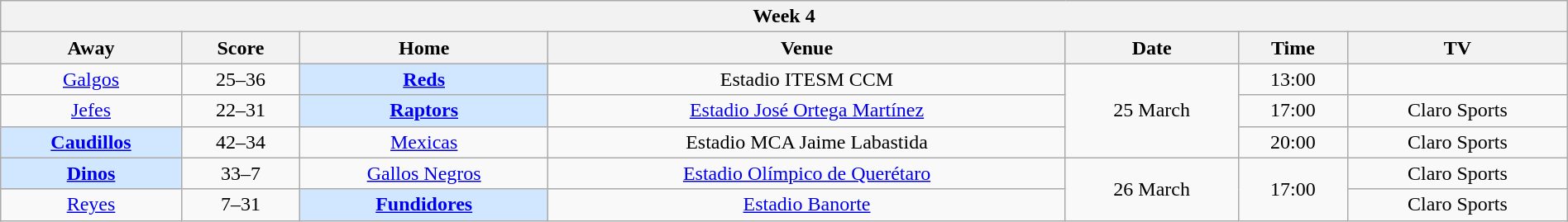<table class="wikitable mw-collapsible mw-collapsed" style="width:100%;">
<tr>
<th colspan="8">Week 4</th>
</tr>
<tr>
<th>Away</th>
<th>Score</th>
<th>Home</th>
<th>Venue</th>
<th>Date</th>
<th>Time</th>
<th>TV</th>
</tr>
<tr align="center">
<td><a href='#'>Galgos</a></td>
<td>25–36</td>
<td bgcolor="#D0E7FF"><strong><a href='#'>Reds</a></strong></td>
<td>Estadio ITESM CCM</td>
<td rowspan=3>25 March</td>
<td>13:00</td>
<td></td>
</tr>
<tr align="center">
<td><a href='#'>Jefes</a></td>
<td>22–31</td>
<td bgcolor="#D0E7FF"><strong><a href='#'>Raptors</a></strong></td>
<td><a href='#'>Estadio José Ortega Martínez</a></td>
<td>17:00</td>
<td>Claro Sports</td>
</tr>
<tr align="center">
<td bgcolor="#D0E7FF"><strong><a href='#'>Caudillos</a></strong></td>
<td>42–34</td>
<td><a href='#'>Mexicas</a></td>
<td>Estadio MCA Jaime Labastida</td>
<td>20:00</td>
<td>Claro Sports</td>
</tr>
<tr align="center">
<td bgcolor="#D0E7FF"><strong><a href='#'>Dinos</a></strong></td>
<td>33–7</td>
<td><a href='#'>Gallos Negros</a></td>
<td><a href='#'>Estadio Olímpico de Querétaro</a></td>
<td rowspan=2>26 March</td>
<td rowspan=2>17:00</td>
<td>Claro Sports</td>
</tr>
<tr align="center">
<td><a href='#'>Reyes</a></td>
<td>7–31</td>
<td bgcolor="#D0E7FF"><strong><a href='#'>Fundidores</a></strong></td>
<td><a href='#'>Estadio Banorte</a></td>
<td>Claro Sports</td>
</tr>
</table>
